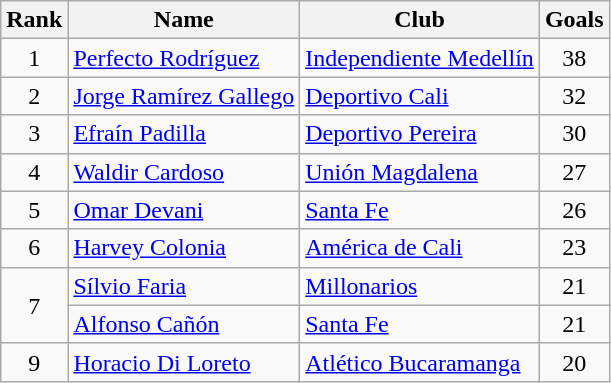<table class="wikitable" border="1">
<tr>
<th>Rank</th>
<th>Name</th>
<th>Club</th>
<th>Goals</th>
</tr>
<tr>
<td align=center>1</td>
<td> <a href='#'>Perfecto Rodríguez</a></td>
<td><a href='#'>Independiente Medellín</a></td>
<td align=center>38</td>
</tr>
<tr>
<td align=center>2</td>
<td> <a href='#'>Jorge Ramírez Gallego</a></td>
<td><a href='#'>Deportivo Cali</a></td>
<td align=center>32</td>
</tr>
<tr>
<td align=center>3</td>
<td> <a href='#'>Efraín Padilla</a></td>
<td><a href='#'>Deportivo Pereira</a></td>
<td align=center>30</td>
</tr>
<tr>
<td align=center>4</td>
<td> <a href='#'>Waldir Cardoso</a></td>
<td><a href='#'>Unión Magdalena</a></td>
<td align=center>27</td>
</tr>
<tr>
<td align=center>5</td>
<td> <a href='#'>Omar Devani</a></td>
<td><a href='#'>Santa Fe</a></td>
<td align=center>26</td>
</tr>
<tr>
<td align=center>6</td>
<td> <a href='#'>Harvey Colonia</a></td>
<td><a href='#'>América de Cali</a></td>
<td align=center>23</td>
</tr>
<tr>
<td rowspan=2 align=center>7</td>
<td> <a href='#'>Sílvio Faria</a></td>
<td><a href='#'>Millonarios</a></td>
<td align=center>21</td>
</tr>
<tr>
<td> <a href='#'>Alfonso Cañón</a></td>
<td><a href='#'>Santa Fe</a></td>
<td align=center>21</td>
</tr>
<tr>
<td align=center>9</td>
<td> <a href='#'>Horacio Di Loreto</a></td>
<td><a href='#'>Atlético Bucaramanga</a></td>
<td align=center>20</td>
</tr>
</table>
